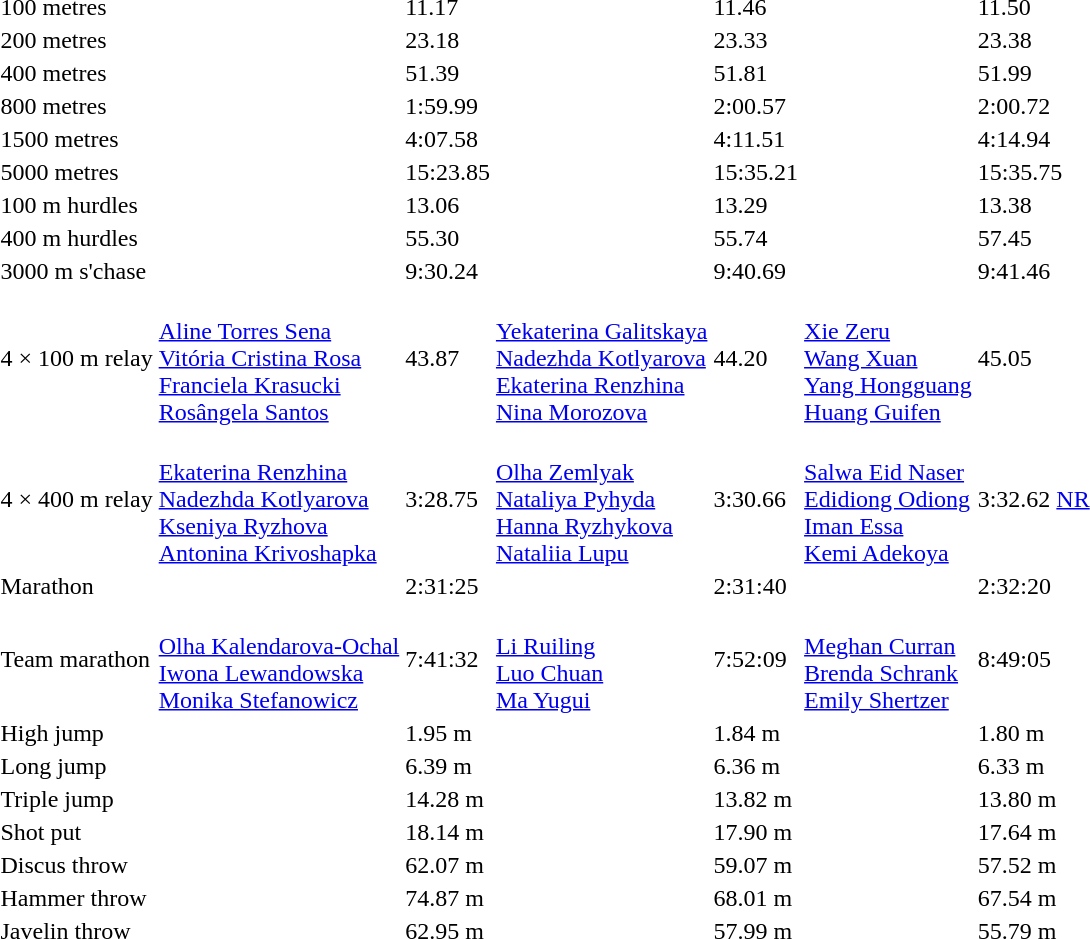<table>
<tr>
<td>100 metres<br></td>
<td></td>
<td>11.17 </td>
<td></td>
<td>11.46</td>
<td></td>
<td>11.50</td>
</tr>
<tr>
<td>200 metres<br></td>
<td></td>
<td>23.18</td>
<td></td>
<td>23.33</td>
<td></td>
<td>23.38</td>
</tr>
<tr>
<td>400 metres<br></td>
<td></td>
<td>51.39</td>
<td></td>
<td>51.81</td>
<td></td>
<td>51.99</td>
</tr>
<tr>
<td>800 metres<br></td>
<td></td>
<td>1:59.99 </td>
<td></td>
<td>2:00.57</td>
<td></td>
<td>2:00.72</td>
</tr>
<tr>
<td>1500 metres<br></td>
<td></td>
<td>4:07.58</td>
<td></td>
<td>4:11.51</td>
<td></td>
<td>4:14.94</td>
</tr>
<tr>
<td>5000 metres<br></td>
<td></td>
<td>15:23.85</td>
<td></td>
<td>15:35.21</td>
<td></td>
<td>15:35.75</td>
</tr>
<tr>
<td>100 m hurdles<br></td>
<td></td>
<td>13.06</td>
<td></td>
<td>13.29</td>
<td></td>
<td>13.38</td>
</tr>
<tr>
<td>400 m hurdles<br></td>
<td></td>
<td>55.30 </td>
<td></td>
<td>55.74</td>
<td></td>
<td>57.45</td>
</tr>
<tr>
<td>3000 m s'chase<br></td>
<td></td>
<td>9:30.24 </td>
<td></td>
<td>9:40.69</td>
<td></td>
<td>9:41.46</td>
</tr>
<tr>
<td>4 × 100 m relay<br></td>
<td><br><a href='#'>Aline Torres Sena</a><br><a href='#'>Vitória Cristina Rosa</a><br><a href='#'>Franciela Krasucki</a><br><a href='#'>Rosângela Santos</a></td>
<td>43.87</td>
<td><br><a href='#'>Yekaterina Galitskaya</a><br><a href='#'>Nadezhda Kotlyarova</a><br><a href='#'>Ekaterina Renzhina</a><br><a href='#'>Nina Morozova</a></td>
<td>44.20</td>
<td><br><a href='#'>Xie Zeru</a><br><a href='#'>Wang Xuan</a><br><a href='#'>Yang Hongguang</a><br><a href='#'>Huang Guifen</a></td>
<td>45.05</td>
</tr>
<tr>
<td>4 × 400 m relay<br></td>
<td><br><a href='#'>Ekaterina Renzhina</a><br><a href='#'>Nadezhda Kotlyarova</a><br><a href='#'>Kseniya Ryzhova</a><br><a href='#'>Antonina Krivoshapka</a></td>
<td>3:28.75 </td>
<td><br><a href='#'>Olha Zemlyak</a><br><a href='#'>Nataliya Pyhyda</a><br><a href='#'>Hanna Ryzhykova</a><br><a href='#'>Nataliia Lupu</a></td>
<td>3:30.66</td>
<td><br><a href='#'>Salwa Eid Naser</a><br><a href='#'>Edidiong Odiong</a><br><a href='#'>Iman Essa</a><br><a href='#'>Kemi Adekoya</a></td>
<td>3:32.62 <a href='#'>NR</a></td>
</tr>
<tr>
<td>Marathon<br></td>
<td></td>
<td>2:31:25</td>
<td></td>
<td>2:31:40</td>
<td></td>
<td>2:32:20</td>
</tr>
<tr>
<td>Team marathon<br></td>
<td><br><a href='#'>Olha Kalendarova-Ochal</a><br><a href='#'>Iwona Lewandowska</a><br><a href='#'>Monika Stefanowicz</a></td>
<td>7:41:32</td>
<td><br><a href='#'>Li Ruiling</a><br><a href='#'>Luo Chuan</a><br><a href='#'>Ma Yugui</a></td>
<td>7:52:09</td>
<td><br><a href='#'>Meghan Curran</a><br><a href='#'>Brenda Schrank</a><br><a href='#'>Emily Shertzer</a></td>
<td>8:49:05</td>
</tr>
<tr>
<td>High jump<br></td>
<td></td>
<td>1.95 m</td>
<td></td>
<td>1.84 m</td>
<td></td>
<td>1.80 m</td>
</tr>
<tr>
<td>Long jump<br></td>
<td></td>
<td>6.39 m</td>
<td></td>
<td>6.36 m</td>
<td></td>
<td>6.33 m</td>
</tr>
<tr>
<td>Triple jump<br></td>
<td></td>
<td>14.28 m </td>
<td></td>
<td>13.82 m</td>
<td></td>
<td>13.80 m</td>
</tr>
<tr>
<td>Shot put<br></td>
<td></td>
<td>18.14 m</td>
<td></td>
<td>17.90 m</td>
<td></td>
<td>17.64 m</td>
</tr>
<tr>
<td>Discus throw<br></td>
<td></td>
<td>62.07 m</td>
<td></td>
<td>59.07 m</td>
<td></td>
<td>57.52 m</td>
</tr>
<tr>
<td>Hammer throw<br></td>
<td></td>
<td>74.87 m </td>
<td></td>
<td>68.01 m</td>
<td></td>
<td>67.54 m</td>
</tr>
<tr>
<td>Javelin throw<br></td>
<td></td>
<td>62.95 m </td>
<td></td>
<td>57.99 m</td>
<td></td>
<td>55.79 m</td>
</tr>
</table>
